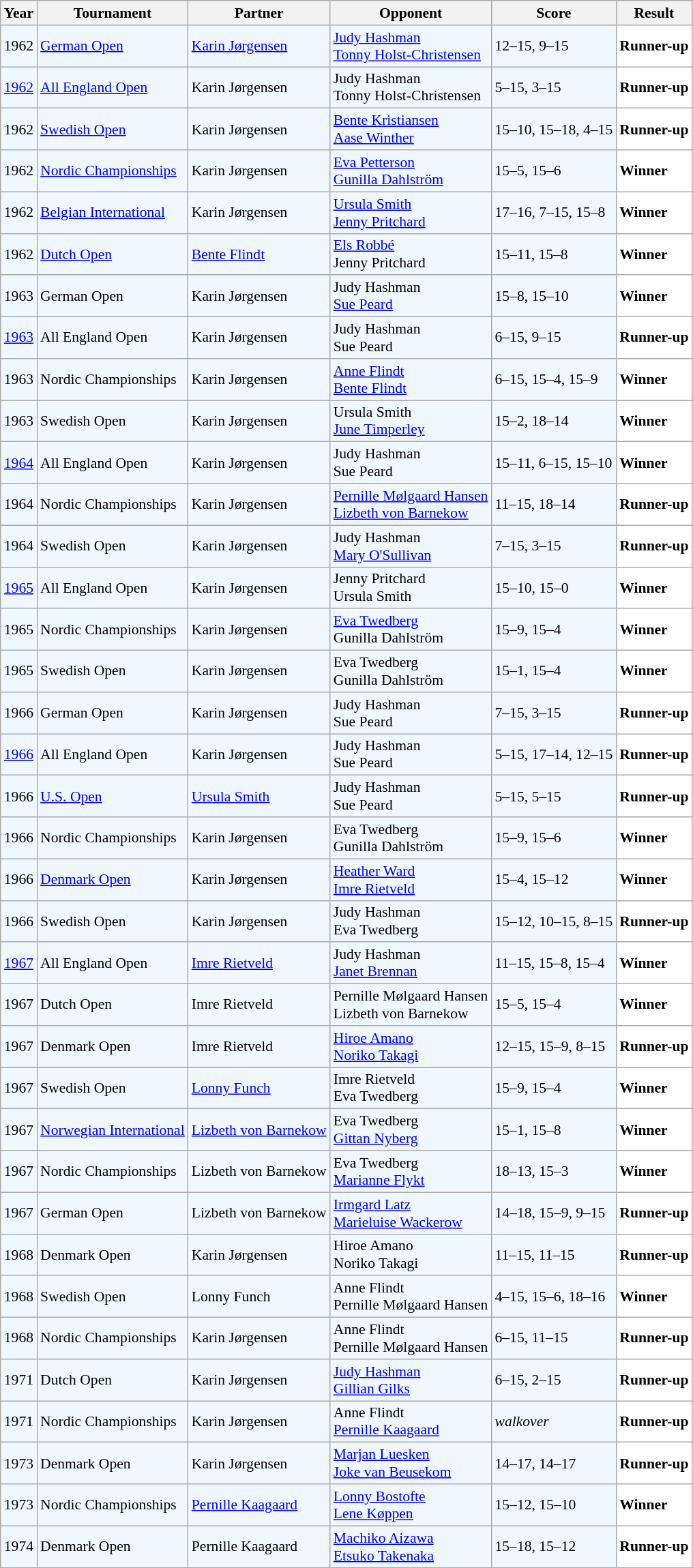<table class="sortable wikitable" style="font-size: 90%;">
<tr>
<th>Year</th>
<th>Tournament</th>
<th>Partner</th>
<th>Opponent</th>
<th>Score</th>
<th>Result</th>
</tr>
<tr style="background:#f0f8ff;">
<td align="center">1962</td>
<td align="left"><a href='#'>German Open</a></td>
<td align="left"> <a href='#'>Karin Jørgensen</a></td>
<td align="left"> <a href='#'>Judy Hashman</a><br> <a href='#'>Tonny Holst-Christensen</a></td>
<td align="left">12–15, 9–15</td>
<td style="text-align:left; background:white"> <strong>Runner-up</strong></td>
</tr>
<tr style="background:#f0f8ff;">
<td align="center"><a href='#'>1962</a></td>
<td align="left"><a href='#'>All England Open</a></td>
<td align="left"> Karin Jørgensen</td>
<td align="left"> Judy Hashman<br> Tonny Holst-Christensen</td>
<td align="left">5–15, 3–15</td>
<td style="text-align:left; background:white"> <strong>Runner-up</strong></td>
</tr>
<tr style="background:#f0f8ff;">
<td align="center">1962</td>
<td align="left"><a href='#'>Swedish Open</a></td>
<td align="left"> Karin Jørgensen</td>
<td align="left"> <a href='#'>Bente Kristiansen</a><br> <a href='#'>Aase Winther</a></td>
<td align="left">15–10, 15–18, 4–15</td>
<td style="text-align:left; background:white"> <strong>Runner-up</strong></td>
</tr>
<tr style="background:#f0f8ff;">
<td align="center">1962</td>
<td align="left"><a href='#'>Nordic Championships</a></td>
<td align="left"> Karin Jørgensen</td>
<td align="left"> <a href='#'>Eva Petterson</a><br> <a href='#'>Gunilla Dahlström</a></td>
<td align="left">15–5, 15–6</td>
<td style="text-align:left; background:white"> <strong>Winner</strong></td>
</tr>
<tr style="background:#f0f8ff;">
<td align="center">1962</td>
<td align="left"><a href='#'>Belgian International</a></td>
<td align="left"> Karin Jørgensen</td>
<td align="left"> <a href='#'>Ursula Smith</a><br> <a href='#'>Jenny Pritchard</a></td>
<td align="left">17–16, 7–15, 15–8</td>
<td style="text-align:left; background:white"> <strong>Winner</strong></td>
</tr>
<tr style="background:#f0f8ff;">
<td align="center">1962</td>
<td align="left"><a href='#'>Dutch Open</a></td>
<td align="left"> <a href='#'>Bente Flindt</a></td>
<td align="left"> <a href='#'>Els Robbé</a><br> Jenny Pritchard</td>
<td align="left">15–11, 15–8</td>
<td style="text-align:left; background:white"> <strong>Winner</strong></td>
</tr>
<tr style="background:#f0f8ff;">
<td align="center">1963</td>
<td align="left">German Open</td>
<td align="left"> Karin Jørgensen</td>
<td align="left"> Judy Hashman<br> <a href='#'>Sue Peard</a></td>
<td align="left">15–8, 15–10</td>
<td style="text-align:left; background:white"> <strong>Winner</strong></td>
</tr>
<tr style="background:#f0f8ff;">
<td align="center"><a href='#'>1963</a></td>
<td align="left">All England Open</td>
<td align="left"> Karin Jørgensen</td>
<td align="left"> Judy Hashman<br> Sue Peard</td>
<td align="left">6–15, 9–15</td>
<td style="text-align:left; background:white"> <strong>Runner-up</strong></td>
</tr>
<tr style="background:#f0f8ff;">
<td align="center">1963</td>
<td align="left">Nordic Championships</td>
<td align="left"> Karin Jørgensen</td>
<td align="left"> <a href='#'>Anne Flindt</a><br> <a href='#'>Bente Flindt</a></td>
<td align="left">6–15, 15–4, 15–9</td>
<td style="text-align:left; background:white"> <strong>Winner</strong></td>
</tr>
<tr style="background:#f0f8ff;">
<td align="center">1963</td>
<td align="left">Swedish Open</td>
<td align="left"> Karin Jørgensen</td>
<td align="left"> Ursula Smith<br> <a href='#'>June Timperley</a></td>
<td align="left">15–2, 18–14</td>
<td style="text-align:left; background:white"> <strong>Winner</strong></td>
</tr>
<tr style="background:#f0f8ff;">
<td align="center"><a href='#'>1964</a></td>
<td align="left">All England Open</td>
<td align="left"> Karin Jørgensen</td>
<td align="left"> Judy Hashman<br> Sue Peard</td>
<td align="left">15–11, 6–15, 15–10</td>
<td style="text-align:left; background:white"> <strong>Winner</strong></td>
</tr>
<tr style="background:#f0f8ff;">
<td align="center">1964</td>
<td align="left">Nordic Championships</td>
<td align="left"> Karin Jørgensen</td>
<td align="left"> <a href='#'>Pernille Mølgaard Hansen</a><br> <a href='#'>Lizbeth von Barnekow</a></td>
<td align="left">11–15, 18–14</td>
<td style="text-align:left; background:white"> <strong>Runner-up</strong></td>
</tr>
<tr style="background:#f0f8ff;">
<td align="center">1964</td>
<td align="left">Swedish Open</td>
<td align="left"> Karin Jørgensen</td>
<td align="left"> Judy Hashman<br> <a href='#'>Mary O'Sullivan</a></td>
<td align="left">7–15, 3–15</td>
<td style="text-align:left; background:white"> <strong>Runner-up</strong></td>
</tr>
<tr style="background:#f0f8ff;">
<td align="center"><a href='#'>1965</a></td>
<td align="left">All England Open</td>
<td align="left"> Karin Jørgensen</td>
<td align="left"> Jenny Pritchard<br> Ursula Smith</td>
<td align="left">15–10, 15–0</td>
<td style="text-align:left; background:white"> <strong>Winner</strong></td>
</tr>
<tr style="background:#f0f8ff;">
<td align="center">1965</td>
<td align="left">Nordic Championships</td>
<td align="left"> Karin Jørgensen</td>
<td align="left"> <a href='#'>Eva Twedberg</a><br> Gunilla Dahlström</td>
<td align="left">15–9, 15–4</td>
<td style="text-align:left; background:white"> <strong>Winner</strong></td>
</tr>
<tr style="background:#f0f8ff;">
<td align="center">1965</td>
<td align="left">Swedish Open</td>
<td align="left"> Karin Jørgensen</td>
<td align="left"> Eva Twedberg<br> Gunilla Dahlström</td>
<td align="left">15–1, 15–4</td>
<td style="text-align:left; background:white"> <strong>Winner</strong></td>
</tr>
<tr style="background:#f0f8ff;">
<td align="center">1966</td>
<td align="left">German Open</td>
<td align="left"> Karin Jørgensen</td>
<td align="left"> Judy Hashman<br> Sue Peard</td>
<td align="left">7–15, 3–15</td>
<td style="text-align:left; background:white"> <strong>Runner-up</strong></td>
</tr>
<tr style="background:#f0f8ff;">
<td align="center"><a href='#'>1966</a></td>
<td align="left">All England Open</td>
<td align="left"> Karin Jørgensen</td>
<td align="left"> Judy Hashman<br> Sue Peard</td>
<td align="left">5–15, 17–14, 12–15</td>
<td style="text-align:left; background:white"> <strong>Runner-up</strong></td>
</tr>
<tr style="background:#f0f8ff;">
<td align="center">1966</td>
<td align="left"><a href='#'>U.S. Open</a></td>
<td align="left"> <a href='#'>Ursula Smith</a></td>
<td align="left"> Judy Hashman<br> Sue Peard</td>
<td align="left">5–15, 5–15</td>
<td style="text-align:left; background:white"> <strong>Runner-up</strong></td>
</tr>
<tr style="background:#f0f8ff;">
<td align="center">1966</td>
<td align="left">Nordic Championships</td>
<td align="left"> Karin Jørgensen</td>
<td align="left"> Eva Twedberg<br> Gunilla Dahlström</td>
<td align="left">15–9, 15–6</td>
<td style="text-align:left; background:white"> <strong>Winner</strong></td>
</tr>
<tr style="background:#f0f8ff;">
<td align="center">1966</td>
<td align="left"><a href='#'>Denmark Open</a></td>
<td align="left"> Karin Jørgensen</td>
<td align="left"> <a href='#'>Heather Ward</a><br> <a href='#'>Imre Rietveld</a></td>
<td align="left">15–4, 15–12</td>
<td style="text-align:left; background:white"> <strong>Winner</strong></td>
</tr>
<tr style="background:#f0f8ff;">
<td align="center">1966</td>
<td align="left">Swedish Open</td>
<td align="left"> Karin Jørgensen</td>
<td align="left"> Judy Hashman<br> Eva Twedberg</td>
<td align="left">15–12, 10–15, 8–15</td>
<td style="text-align:left; background:white"> <strong>Runner-up</strong></td>
</tr>
<tr style="background:#f0f8ff;">
<td align="center"><a href='#'>1967</a></td>
<td align="left">All England Open</td>
<td align="left"> <a href='#'>Imre Rietveld</a></td>
<td align="left"> Judy Hashman<br> <a href='#'>Janet Brennan</a></td>
<td align="left">11–15, 15–8, 15–4</td>
<td style="text-align:left; background:white"> <strong>Winner</strong></td>
</tr>
<tr style="background:#f0f8ff;">
<td align="center">1967</td>
<td align="left">Dutch Open</td>
<td align="left"> Imre Rietveld</td>
<td align="left"> Pernille Mølgaard Hansen<br> Lizbeth von Barnekow</td>
<td align="left">15–5, 15–4</td>
<td style="text-align:left; background:white"> <strong>Winner</strong></td>
</tr>
<tr style="background:#f0f8ff;">
<td align="center">1967</td>
<td align="left">Denmark Open</td>
<td align="left"> Imre Rietveld</td>
<td align="left"> <a href='#'>Hiroe Amano</a><br> <a href='#'>Noriko Takagi</a></td>
<td align="left">12–15, 15–9, 8–15</td>
<td style="text-align:left; background:white"> <strong>Runner-up</strong></td>
</tr>
<tr style="background:#f0f8ff;">
<td align="center">1967</td>
<td align="left">Swedish Open</td>
<td align="left"> <a href='#'>Lonny Funch</a></td>
<td align="left"> Imre Rietveld<br> Eva Twedberg</td>
<td align="left">15–9, 15–4</td>
<td style="text-align:left; background:white"> <strong>Winner</strong></td>
</tr>
<tr style="background:#f0f8ff;">
<td align="center">1967</td>
<td align="left"><a href='#'>Norwegian International</a></td>
<td align="left"> <a href='#'>Lizbeth von Barnekow</a></td>
<td align="left"> Eva Twedberg<br> <a href='#'>Gittan Nyberg</a></td>
<td align="left">15–1, 15–8</td>
<td style="text-align:left; background:white"> <strong>Winner</strong></td>
</tr>
<tr style="background:#f0f8ff;">
<td align="center">1967</td>
<td align="left">Nordic Championships</td>
<td align="left"> Lizbeth von Barnekow</td>
<td align="left"> Eva Twedberg<br> <a href='#'>Marianne Flykt</a></td>
<td align="left">18–13, 15–3</td>
<td style="text-align:left; background:white"> <strong>Winner</strong></td>
</tr>
<tr style="background:#f0f8ff;">
<td align="center">1967</td>
<td align="left">German Open</td>
<td align="left"> Lizbeth von Barnekow</td>
<td align="left"> <a href='#'>Irmgard Latz</a><br> <a href='#'>Marieluise Wackerow</a></td>
<td align="left">14–18, 15–9, 9–15</td>
<td style="text-align:left; background:white"> <strong>Runner-up</strong></td>
</tr>
<tr style="background:#f0f8ff;">
<td align="center">1968</td>
<td align="left">Denmark Open</td>
<td align="left"> Karin Jørgensen</td>
<td align="left"> Hiroe Amano<br> Noriko Takagi</td>
<td align="left">11–15, 11–15</td>
<td style="text-align:left; background:white"> <strong>Runner-up</strong></td>
</tr>
<tr style="background:#f0f8ff;">
<td align="center">1968</td>
<td align="left">Swedish Open</td>
<td align="left"> Lonny Funch</td>
<td align="left"> Anne Flindt<br> Pernille Mølgaard Hansen</td>
<td align="left">4–15, 15–6, 18–16</td>
<td style="text-align:left; background:white"> <strong>Winner</strong></td>
</tr>
<tr style="background:#f0f8ff;">
<td align="center">1968</td>
<td align="left">Nordic Championships</td>
<td align="left"> Karin Jørgensen</td>
<td align="left"> Anne Flindt<br> Pernille Mølgaard Hansen</td>
<td align="left">6–15, 11–15</td>
<td style="text-align:left; background:white"> <strong>Runner-up</strong></td>
</tr>
<tr style="background:#f0f8ff;">
<td align="center">1971</td>
<td align="left">Dutch Open</td>
<td align="left"> Karin Jørgensen</td>
<td align="left"> <a href='#'>Judy Hashman</a><br> <a href='#'>Gillian Gilks</a></td>
<td align="left">6–15, 2–15</td>
<td style="text-align:left; background:white"> <strong>Runner-up</strong></td>
</tr>
<tr style="background:#f0f8ff;">
<td align="center">1971</td>
<td align="left">Nordic Championships</td>
<td align="left"> Karin Jørgensen</td>
<td align="left"> Anne Flindt<br> <a href='#'>Pernille Kaagaard</a></td>
<td align="left"><em>walkover</em></td>
<td style="text-align:left; background:white"> <strong>Runner-up</strong></td>
</tr>
<tr style="background:#f0f8ff;">
<td align="center">1973</td>
<td align="left">Denmark Open</td>
<td align="left"> Karin Jørgensen</td>
<td align="left"> <a href='#'>Marjan Luesken</a><br> <a href='#'>Joke van Beusekom</a></td>
<td align="left">14–17, 14–17</td>
<td style="text-align:left; background:white"> <strong>Runner-up</strong></td>
</tr>
<tr style="background:#f0f8ff;">
<td align="center">1973</td>
<td align="left">Nordic Championships</td>
<td align="left"> <a href='#'>Pernille Kaagaard</a></td>
<td align="left"> <a href='#'>Lonny Bostofte</a><br> <a href='#'>Lene Køppen</a></td>
<td align="left">15–12, 15–10</td>
<td style="text-align:left; background:white"> <strong>Winner</strong></td>
</tr>
<tr style="background:#f0f8ff;">
<td align="center">1974</td>
<td align="left">Denmark Open</td>
<td align="left"> Pernille Kaagaard</td>
<td align="left"> <a href='#'>Machiko Aizawa</a><br> <a href='#'>Etsuko Takenaka</a></td>
<td align="left">15–18, 15–12</td>
<td style="text-align:left; background:white"> <strong>Runner-up</strong></td>
</tr>
</table>
